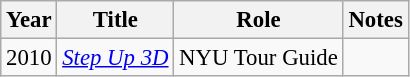<table class="wikitable" style="text-align:center; font-size:95%;">
<tr>
<th scope="col">Year</th>
<th scope="col">Title</th>
<th scope="col">Role</th>
<th scope="col" class="unsortable">Notes</th>
</tr>
<tr>
<td style="text-align:center;">2010</td>
<td><em><a href='#'>Step Up 3D</a></em></td>
<td>NYU Tour Guide</td>
<td></td>
</tr>
</table>
